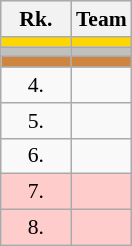<table class="wikitable" style="border:1px solid #AAAAAA;font-size:90%">
<tr bgcolor="#E4E4E4">
<th style="border-bottom:1px solid #AAAAAA" width=40>Rk.</th>
<th style="border-bottom:1px solid #AAAAAA">Team</th>
</tr>
<tr style="background:#ffd700;">
<td align=center></td>
<td></td>
</tr>
<tr style="background:#c0c0c0;">
<td align=center></td>
<td></td>
</tr>
<tr style="background:#CD853F;">
<td align=center></td>
<td></td>
</tr>
<tr>
<td align=center>4.</td>
<td></td>
</tr>
<tr>
<td align=center>5.</td>
<td></td>
</tr>
<tr>
<td align=center>6.</td>
<td></td>
</tr>
<tr style="background:#ffcccc;">
<td align=center>7.</td>
<td></td>
</tr>
<tr style="background:#ffcccc;">
<td align=center>8.</td>
<td></td>
</tr>
</table>
